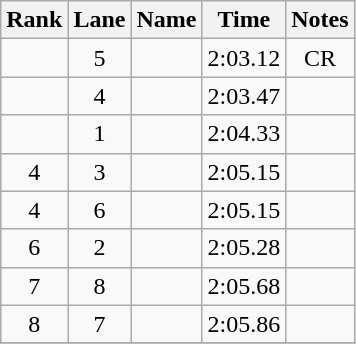<table class="wikitable sortable" style="text-align:center">
<tr>
<th>Rank</th>
<th>Lane</th>
<th>Name</th>
<th>Time</th>
<th>Notes</th>
</tr>
<tr>
<td></td>
<td>5</td>
<td align=left></td>
<td>2:03.12</td>
<td>CR</td>
</tr>
<tr>
<td></td>
<td>4</td>
<td align=left></td>
<td>2:03.47</td>
<td></td>
</tr>
<tr>
<td></td>
<td>1</td>
<td align=left></td>
<td>2:04.33</td>
<td></td>
</tr>
<tr>
<td>4</td>
<td>3</td>
<td align=left></td>
<td>2:05.15</td>
<td></td>
</tr>
<tr>
<td>4</td>
<td>6</td>
<td align=left></td>
<td>2:05.15</td>
<td></td>
</tr>
<tr>
<td>6</td>
<td>2</td>
<td align=left></td>
<td>2:05.28</td>
<td></td>
</tr>
<tr>
<td>7</td>
<td>8</td>
<td align=left></td>
<td>2:05.68</td>
<td></td>
</tr>
<tr>
<td>8</td>
<td>7</td>
<td align=left></td>
<td>2:05.86</td>
<td></td>
</tr>
<tr>
</tr>
</table>
